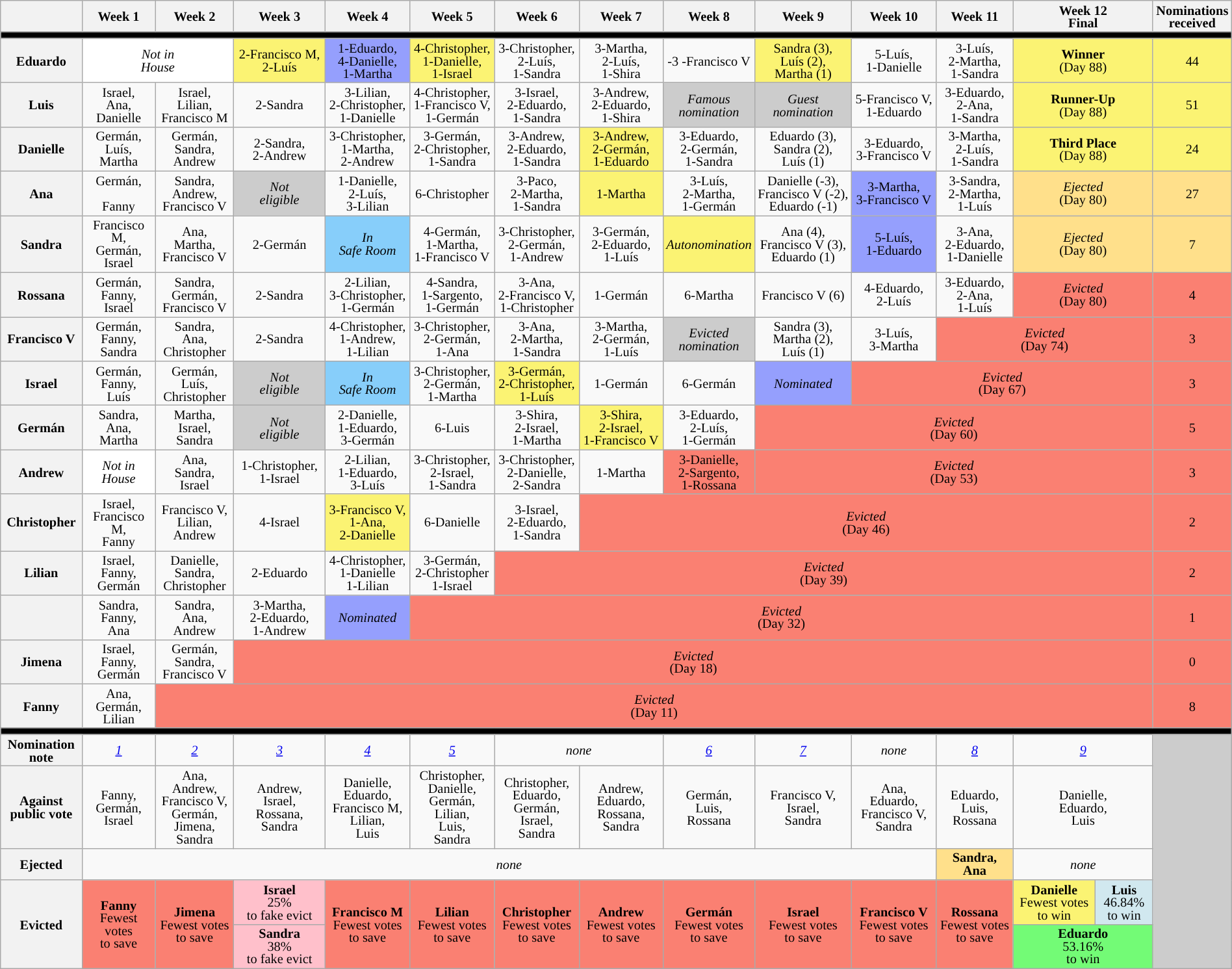<table class="wikitable" style="text-align:center; font-size:85%; width:100%; line-height:13px">
<tr>
<th style="width:7%"></th>
<th style="width:7%">Week 1</th>
<th style="width:7%">Week 2</th>
<th style="width:8%">Week 3</th>
<th style="width:7%">Week 4</th>
<th style="width:7%">Week 5</th>
<th style="width:7%">Week 6</th>
<th style="width:7%">Week 7</th>
<th style="width:7%">Week 8</th>
<th style="width:7%">Week 9</th>
<th style="width:7%">Week 10</th>
<th style="width:7%">Week 11</th>
<th colspan="2" style="width:14%">Week 12<br>Final</th>
<th style="width:7%">Nominations received</th>
</tr>
<tr>
<th style="background:#000" colspan="15"></th>
</tr>
<tr>
<th>Eduardo</th>
<td style=background:white colspan="2"><em>Not in<br>House</em></td>
<td style="background:#FBF373">2-Francisco M,<br>2-Luís</td>
<td style="background:#959ffd">1-Eduardo,<br>4-Danielle,<br>1-Martha</td>
<td style="background:#FBF373">4-Christopher,<br>1-Danielle,<br>1-Israel</td>
<td>3-Christopher,<br>2-Luís,<br>1-Sandra</td>
<td>3-Martha,<br>2-Luís,<br>1-Shira</td>
<td nowrap>-3 -Francisco V</td>
<td style="background:#FBF373">Sandra (3),<br>Luís (2),<br>Martha (1)</td>
<td>5-Luís,<br>1-Danielle</td>
<td>3-Luís,<br>2-Martha,<br>1-Sandra</td>
<td style="background:#FBF373" colspan="2"><strong>Winner</strong><br>(Day 88)</td>
<td style="background:#FBF373">44</td>
</tr>
<tr>
<th>Luis</th>
<td>Israel,<br>Ana,<br>Danielle</td>
<td>Israel,<br>Lilian,<br>Francisco M</td>
<td>2-Sandra</td>
<td>3-Lilian,<br>2-Christopher,<br>1-Danielle</td>
<td>4-Christopher,<br>1-Francisco V,<br>1-Germán</td>
<td>3-Israel,<br>2-Eduardo,<br>1-Sandra</td>
<td>3-Andrew,<br>2-Eduardo,<br>1-Shira</td>
<td style="background:#ccc"><em>Famous nomination</em></td>
<td style="background:#ccc"><em>Guest<br>nomination</em></td>
<td nowrap>5-Francisco V,<br>1-Eduardo</td>
<td>3-Eduardo,<br>2-Ana,<br>1-Sandra</td>
<td style="background:#FBF373" colspan="2"><strong>Runner-Up</strong><br>(Day 88)</td>
<td style="background:#FBF373">51</td>
</tr>
<tr>
<th>Danielle</th>
<td>Germán,<br>Luís,<br>Martha</td>
<td>Germán,<br>Sandra,<br>Andrew</td>
<td>2-Sandra,<br>2-Andrew</td>
<td>3-Christopher,<br>1-Martha,<br>2-Andrew</td>
<td>3-Germán,<br>2-Christopher,<br>1-Sandra</td>
<td>3-Andrew,<br>2-Eduardo,<br>1-Sandra</td>
<td style="background:#FBF373">3-Andrew,<br>2-Germán,<br>1-Eduardo</td>
<td>3-Eduardo,<br>2-Germán,<br>1-Sandra</td>
<td>Eduardo (3),<br>Sandra (2),<br>Luís (1)</td>
<td>3-Eduardo,<br>3-Francisco V</td>
<td>3-Martha,<br>2-Luís,<br>1-Sandra</td>
<td style="background:#FBF373" colspan="2"><strong>Third Place</strong><br>(Day 88)</td>
<td style="background:#FBF373">24</td>
</tr>
<tr>
<th>Ana</th>
<td>Germán,<br><br>Fanny</td>
<td>Sandra,<br>Andrew,<br>Francisco V</td>
<td style="background:#ccc"><em>Not<br>eligible</em></td>
<td>1-Danielle,<br>2-Luís,<br>3-Lilian</td>
<td>6-Christopher</td>
<td>3-Paco,<br>2-Martha,<br>1-Sandra</td>
<td style="background:#FBF373">1-Martha</td>
<td>3-Luís,<br>2-Martha,<br>1-Germán</td>
<td nowrap>Danielle (-3),<br>Francisco V (-2),<br>Eduardo (-1)</td>
<td style="background:#959ffd">3-Martha,<br>3-Francisco V</td>
<td nowrap>3-Sandra,<br>2-Martha,<br>1-Luís</td>
<td style="background:#FFE08B" colspan="2"><em>Ejected</em><br>(Day 80)</td>
<td style="background:#FFE08B">27</td>
</tr>
<tr>
<th>Sandra</th>
<td>Francisco M,<br>Germán,<br>Israel</td>
<td>Ana,<br>Martha,<br>Francisco V</td>
<td>2-Germán</td>
<td style="background:#87CEFA"><em>In<br>Safe Room</em></td>
<td>4-Germán,<br>1-Martha,<br>1-Francisco V</td>
<td>3-Christopher,<br>2-Germán,<br>1-Andrew</td>
<td>3-Germán,<br>2-Eduardo,<br>1-Luís</td>
<td style="background:#FBF373"><em>Autonomination</em></td>
<td>Ana (4),<br> Francisco V (3),<br> Eduardo (1)</td>
<td style="background:#959ffd">5-Luís,<br>1-Eduardo</td>
<td nowrap>3-Ana,<br>2-Eduardo,<br>1-Danielle</td>
<td style="background:#FFE08B" colspan="2"><em>Ejected</em><br>(Day 80)</td>
<td style="background:#FFE08B">7</td>
</tr>
<tr>
<th>Rossana</th>
<td>Germán,<br>Fanny,<br>Israel</td>
<td>Sandra,<br>Germán,<br>Francisco V</td>
<td>2-Sandra</td>
<td>2-Lilian,<br>3-Christopher,<br>1-Germán</td>
<td>4-Sandra,<br>1-Sargento,<br>1-Germán</td>
<td>3-Ana,<br>2-Francisco V,<br>1-Christopher</td>
<td>1-Germán</td>
<td>6-Martha</td>
<td>Francisco V (6)</td>
<td>4-Eduardo,<br>2-Luís</td>
<td>3-Eduardo,<br>2-Ana,<br>1-Luís</td>
<td style="background:#FA8072" colspan="2"><em>Evicted</em><br>(Day 80)</td>
<td style="background:#FA8072">4</td>
</tr>
<tr>
<th>Francisco V</th>
<td>Germán,<br>Fanny,<br>Sandra</td>
<td>Sandra,<br>Ana,<br>Christopher</td>
<td>2-Sandra</td>
<td nowrap>4-Christopher,<br>1-Andrew,<br>1-Lilian</td>
<td nowrap>3-Christopher,<br>2-Germán,<br>1-Ana</td>
<td>3-Ana,<br>2-Martha,<br>1-Sandra</td>
<td>3-Martha,<br>2-Germán,<br>1-Luís</td>
<td style="background:#ccc"><em>Evicted nomination</em></td>
<td>Sandra (3),<br>Martha (2),<br>Luís (1)</td>
<td>3-Luís,<br>3-Martha</td>
<td style="background:#FA8072" colspan="3"><em>Evicted</em><br>(Day 74)</td>
<td style="background:#FA8072">3</td>
</tr>
<tr>
<th>Israel</th>
<td>Germán,<br>Fanny,<br>Luís</td>
<td>Germán,<br>Luís,<br>Christopher</td>
<td style="background:#ccc"><em>Not<br>eligible</em></td>
<td style="background:#87CEFA"><em>In<br>Safe Room</em></td>
<td>3-Christopher,<br>2-Germán,<br>1-Martha</td>
<td style="background:#FBF373">3-Germán,<br>2-Christopher,<br>1-Luís</td>
<td>1-Germán</td>
<td>6-Germán</td>
<td style="background:#959ffd"><em>Nominated</em></td>
<td style="background:#FA8072" colspan="4"><em>Evicted</em><br>(Day 67)</td>
<td style="background:#FA8072">3</td>
</tr>
<tr>
<th>Germán</th>
<td>Sandra,<br>Ana,<br>Martha</td>
<td>Martha,<br>Israel,<br>Sandra</td>
<td style="background:#ccc"><em>Not<br>eligible</em></td>
<td>2-Danielle,<br>1-Eduardo,<br>3-Germán</td>
<td>6-Luis</td>
<td>3-Shira,<br>2-Israel,<br>1-Martha</td>
<td nowrap style="background:#FBF373">3-Shira,<br>2-Israel,<br>1-Francisco V</td>
<td>3-Eduardo,<br>2-Luís,<br>1-Germán</td>
<td style="background:#FA8072" colspan="5"><em>Evicted</em><br>(Day 60)</td>
<td style="background:#FA8072">5</td>
</tr>
<tr>
<th>Andrew</th>
<td style="background:#FFF"><em>Not in<br>House</em></td>
<td>Ana,<br>Sandra,<br>Israel</td>
<td nowrap>1-Christopher,<br>1-Israel</td>
<td>2-Lilian,<br>1-Eduardo,<br>3-Luís</td>
<td>3-Christopher,<br>2-Israel,<br>1-Sandra</td>
<td nowrap>3-Christopher,<br>2-Danielle,<br>2-Sandra</td>
<td>1-Martha</td>
<td style="background:#FA8072" nowrap>3-Danielle,<br>2-Sargento,<br>1-Rossana</td>
<td style="background:#FA8072" colspan="5"><em>Evicted</em><br>(Day 53)</td>
<td style="background:#FA8072">3</td>
</tr>
<tr>
<th>Christopher</th>
<td>Israel,<br>Francisco M,<br>Fanny</td>
<td>Francisco V,<br>Lilian,<br>Andrew</td>
<td>4-Israel</td>
<td style="background:#FBF373">3-Francisco V,<br>1-Ana,<br>2-Danielle</td>
<td>6-Danielle</td>
<td>3-Israel,<br>2-Eduardo,<br>1-Sandra</td>
<td style="background:#FA8072" colspan="7"><em>Evicted</em><br>(Day 46)</td>
<td style="background:#FA8072">2</td>
</tr>
<tr>
<th>Lilian</th>
<td>Israel,<br>Fanny,<br>Germán</td>
<td>Danielle,<br>Sandra,<br>Christopher</td>
<td>2-Eduardo</td>
<td>4-Christopher,<br>1-Danielle<br>1-Lilian</td>
<td>3-Germán,<br>2-Christopher<br>1-Israel</td>
<td style="background:#FA8072" colspan="8"><em>Evicted</em><br>(Day 39)</td>
<td style="background:#FA8072">2</td>
</tr>
<tr>
<th></th>
<td>Sandra,<br>Fanny,<br>Ana</td>
<td>Sandra,<br>Ana,<br>Andrew</td>
<td>3-Martha,<br>2-Eduardo,<br>1-Andrew</td>
<td style="background:#959ffd"><em>Nominated</em></td>
<td style="background:#FA8072" colspan="9"><em>Evicted</em><br>(Day 32)</td>
<td style="background:#FA8072">1</td>
</tr>
<tr>
<th>Jimena</th>
<td>Israel,<br>Fanny,<br>Germán</td>
<td>Germán,<br>Sandra,<br>Francisco V</td>
<td style="background:#FA8072" colspan="11"><em>Evicted</em><br>(Day 18)</td>
<td style="background:#FA8072">0</td>
</tr>
<tr>
<th>Fanny</th>
<td>Ana,<br>Germán,<br>Lilian</td>
<td style="background:#FA8072" colspan="12"><em>Evicted</em><br>(Day 11)</td>
<td style="background:#FA8072">8</td>
</tr>
<tr>
<th style="background:#000" colspan="15"></th>
</tr>
<tr>
<th>Nomination<br>note</th>
<td><em><a href='#'>1</a></em></td>
<td><em><a href='#'>2</a></em></td>
<td><em><a href='#'>3</a></em></td>
<td><em><a href='#'>4</a></em></td>
<td><em><a href='#'>5</a></em></td>
<td colspan="2"><em>none</em></td>
<td><em><a href='#'>6</a></em></td>
<td><em><a href='#'>7</a></em></td>
<td><em>none</em></td>
<td><em><a href='#'>8</a></em></td>
<td colspan="2"><em><a href='#'>9</a></em></td>
<td rowspan="8" style="background:#CCC"></td>
</tr>
<tr>
<th>Against<br>public vote</th>
<td>Fanny,<br>Germán,<br>Israel</td>
<td>Ana,<br>Andrew,<br>Francisco V,<br>Germán,<br>Jimena,<br>Sandra</td>
<td>Andrew,<br>Israel,<br>Rossana,<br>Sandra</td>
<td>Danielle,<br>Eduardo,<br>Francisco M,<br>Lilian,<br>Luis</td>
<td>Christopher,<br>Danielle,<br>Germán,<br>Lilian,<br>Luis,<br>Sandra</td>
<td>Christopher,<br>Eduardo,<br>Germán,<br>Israel,<br>Sandra</td>
<td>Andrew,<br>Eduardo,<br>Rossana,<br>Sandra</td>
<td>Germán,<br>Luis,<br>Rossana</td>
<td>Francisco V,<br>Israel,<br>Sandra</td>
<td>Ana,<br>Eduardo,<br>Francisco V,<br>Sandra</td>
<td>Eduardo, Luis, Rossana</td>
<td colspan="2">Danielle,<br>Eduardo,<br>Luis</td>
</tr>
<tr>
<th>Ejected</th>
<td colspan=10><em>none</em></td>
<td style="background:#FFE08B"><strong>Sandra, Ana</strong></td>
<td colspan="2"><em>none</em></td>
</tr>
<tr>
<th rowspan="5">Evicted</th>
<td style="background:#FA8072" rowspan="5"><strong>Fanny</strong><br>Fewest votes<br>to save</td>
<td style="background:#FA8072" rowspan="5"><strong>Jimena</strong><br>Fewest votes<br>to save</td>
<td style="background:#FFC0CB"><strong>Israel</strong><br>25%<br>to fake evict</td>
<td style="background:#FA8072" rowspan="5"><strong>Francisco M</strong><br>Fewest votes<br>to save</td>
<td style="background:#FA8072" rowspan="5"><strong>Lilian</strong><br>Fewest votes<br>to save</td>
<td style="background:#FA8072" rowspan="5"><strong>Christopher</strong><br>Fewest votes<br>to save</td>
<td style="background:#FA8072" rowspan="5"><strong>Andrew</strong><br>Fewest votes<br>to save</td>
<td style="background:#FA8072" rowspan="5"><strong>Germán</strong><br>Fewest votes<br>to save</td>
<td style="background:#FA8072" rowspan="5"><strong>Israel</strong><br>Fewest votes<br>to save</td>
<td style="background:#FA8072" rowspan="5"><strong>Francisco V</strong><br>Fewest votes<br>to save</td>
<td style="background:#FA8072" rowspan="5"><strong>Rossana</strong><br>Fewest votes<br>to save</td>
<td style="background:#FBF373"><strong>Danielle</strong><br>Fewest votes<br>to win</td>
<td style="background:#D1E8EF"><strong>Luis</strong><br>46.84%<br>to win</td>
</tr>
<tr>
<td style="background:#FFC0CB" rowspan="4"><strong>Sandra</strong><br>38%<br>to fake evict</td>
<td style="background:#73FB76" colspan="2"><strong>Eduardo</strong><br>53.16%<br>to win</td>
</tr>
</table>
